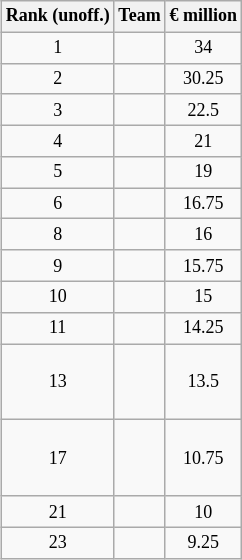<table class="wikitable" style="font-size:12px; text-align:center; float:right; margin:0.5em 0 1em 1em;">
<tr>
<th>Rank (unoff.)</th>
<th>Team</th>
<th>€ million</th>
</tr>
<tr>
<td>1</td>
<td style="text-align:left"></td>
<td>34</td>
</tr>
<tr>
<td>2</td>
<td style="text-align:left"></td>
<td>30.25</td>
</tr>
<tr>
<td>3</td>
<td style="text-align:left"></td>
<td>22.5</td>
</tr>
<tr>
<td>4</td>
<td style="text-align:left"></td>
<td>21</td>
</tr>
<tr>
<td>5</td>
<td style="text-align:left"></td>
<td>19</td>
</tr>
<tr>
<td>6</td>
<td style="text-align:left"><br></td>
<td>16.75</td>
</tr>
<tr>
<td>8</td>
<td style="text-align:left"></td>
<td>16</td>
</tr>
<tr>
<td>9</td>
<td style="text-align:left"></td>
<td>15.75</td>
</tr>
<tr>
<td>10</td>
<td style="text-align:left"></td>
<td>15</td>
</tr>
<tr>
<td>11</td>
<td style="text-align:left"><br></td>
<td>14.25</td>
</tr>
<tr>
<td>13</td>
<td style="text-align:left"><br><br><br></td>
<td>13.5</td>
</tr>
<tr>
<td>17</td>
<td style="text-align:left"><br><br><br></td>
<td>10.75</td>
</tr>
<tr>
<td>21</td>
<td style="text-align:left"><br></td>
<td>10</td>
</tr>
<tr>
<td>23</td>
<td style="text-align:left"><br></td>
<td>9.25</td>
</tr>
</table>
